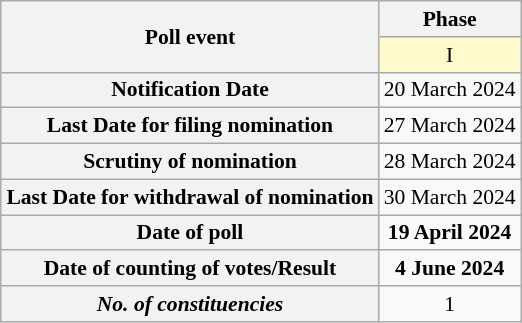<table class="wikitable" style="text-align:center;margin:auto;font-size:90%;">
<tr>
<th rowspan="2">Poll event</th>
<th>Phase</th>
</tr>
<tr>
<td bgcolor="#FFFACD">I</td>
</tr>
<tr>
<th>Notification Date</th>
<td>20 March 2024</td>
</tr>
<tr>
<th>Last Date for filing nomination</th>
<td>27 March 2024</td>
</tr>
<tr>
<th>Scrutiny of nomination</th>
<td>28 March 2024</td>
</tr>
<tr>
<th>Last Date for withdrawal of nomination</th>
<td>30 March 2024</td>
</tr>
<tr>
<th>Date of poll</th>
<td><strong>19 April 2024</strong></td>
</tr>
<tr>
<th>Date of counting of votes/Result</th>
<td><strong>4 June 2024</strong></td>
</tr>
<tr>
<th><strong><em>No. of constituencies</em></strong></th>
<td>1</td>
</tr>
</table>
